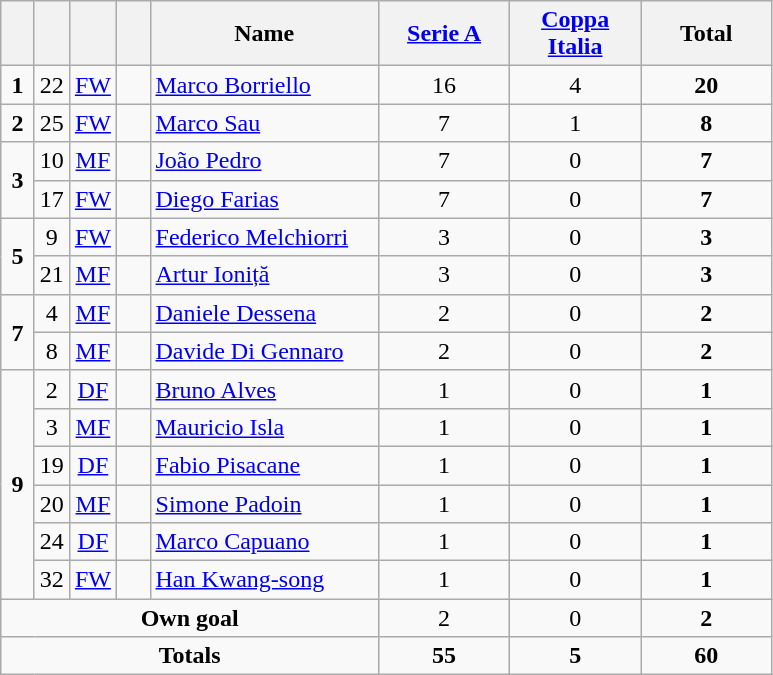<table class="wikitable" style="text-align:center">
<tr>
<th width=15></th>
<th width=15></th>
<th width=15></th>
<th width=15></th>
<th width=145>Name</th>
<th width=80><a href='#'>Serie A</a></th>
<th width=80><a href='#'>Coppa Italia</a></th>
<th width=80>Total</th>
</tr>
<tr>
<td><strong>1</strong></td>
<td>22</td>
<td><a href='#'>FW</a></td>
<td></td>
<td align=left><a href='#'>Marco Borriello</a></td>
<td>16</td>
<td>4</td>
<td><strong>20</strong></td>
</tr>
<tr>
<td><strong>2</strong></td>
<td>25</td>
<td><a href='#'>FW</a></td>
<td></td>
<td align=left><a href='#'>Marco Sau</a></td>
<td>7</td>
<td>1</td>
<td><strong>8</strong></td>
</tr>
<tr>
<td rowspan=2><strong>3</strong></td>
<td>10</td>
<td><a href='#'>MF</a></td>
<td></td>
<td align=left><a href='#'>João Pedro</a></td>
<td>7</td>
<td>0</td>
<td><strong>7</strong></td>
</tr>
<tr>
<td>17</td>
<td><a href='#'>FW</a></td>
<td></td>
<td align=left><a href='#'>Diego Farias</a></td>
<td>7</td>
<td>0</td>
<td><strong>7</strong></td>
</tr>
<tr>
<td rowspan=2><strong>5</strong></td>
<td>9</td>
<td><a href='#'>FW</a></td>
<td></td>
<td align=left><a href='#'>Federico Melchiorri</a></td>
<td>3</td>
<td>0</td>
<td><strong>3</strong></td>
</tr>
<tr>
<td>21</td>
<td><a href='#'>MF</a></td>
<td></td>
<td align=left><a href='#'>Artur Ioniță</a></td>
<td>3</td>
<td>0</td>
<td><strong>3</strong></td>
</tr>
<tr>
<td rowspan=2><strong>7</strong></td>
<td>4</td>
<td><a href='#'>MF</a></td>
<td></td>
<td align=left><a href='#'>Daniele Dessena</a></td>
<td>2</td>
<td>0</td>
<td><strong>2</strong></td>
</tr>
<tr>
<td>8</td>
<td><a href='#'>MF</a></td>
<td></td>
<td align=left><a href='#'>Davide Di Gennaro</a></td>
<td>2</td>
<td>0</td>
<td><strong>2</strong></td>
</tr>
<tr>
<td rowspan=6><strong>9</strong></td>
<td>2</td>
<td><a href='#'>DF</a></td>
<td></td>
<td align=left><a href='#'>Bruno Alves</a></td>
<td>1</td>
<td>0</td>
<td><strong>1</strong></td>
</tr>
<tr>
<td>3</td>
<td><a href='#'>MF</a></td>
<td></td>
<td align=left><a href='#'>Mauricio Isla</a></td>
<td>1</td>
<td>0</td>
<td><strong>1</strong></td>
</tr>
<tr>
<td>19</td>
<td><a href='#'>DF</a></td>
<td></td>
<td align=left><a href='#'>Fabio Pisacane</a></td>
<td>1</td>
<td>0</td>
<td><strong>1</strong></td>
</tr>
<tr>
<td>20</td>
<td><a href='#'>MF</a></td>
<td></td>
<td align=left><a href='#'>Simone Padoin</a></td>
<td>1</td>
<td>0</td>
<td><strong>1</strong></td>
</tr>
<tr>
<td>24</td>
<td><a href='#'>DF</a></td>
<td></td>
<td align=left><a href='#'>Marco Capuano</a></td>
<td>1</td>
<td>0</td>
<td><strong>1</strong></td>
</tr>
<tr>
<td>32</td>
<td><a href='#'>FW</a></td>
<td></td>
<td align=left><a href='#'>Han Kwang-song</a></td>
<td>1</td>
<td>0</td>
<td><strong>1</strong></td>
</tr>
<tr>
<td colspan=5><strong>Own goal</strong></td>
<td>2</td>
<td>0</td>
<td><strong>2</strong></td>
</tr>
<tr>
<td colspan=5><strong>Totals</strong></td>
<td><strong>55</strong></td>
<td><strong>5</strong></td>
<td><strong>60</strong></td>
</tr>
</table>
